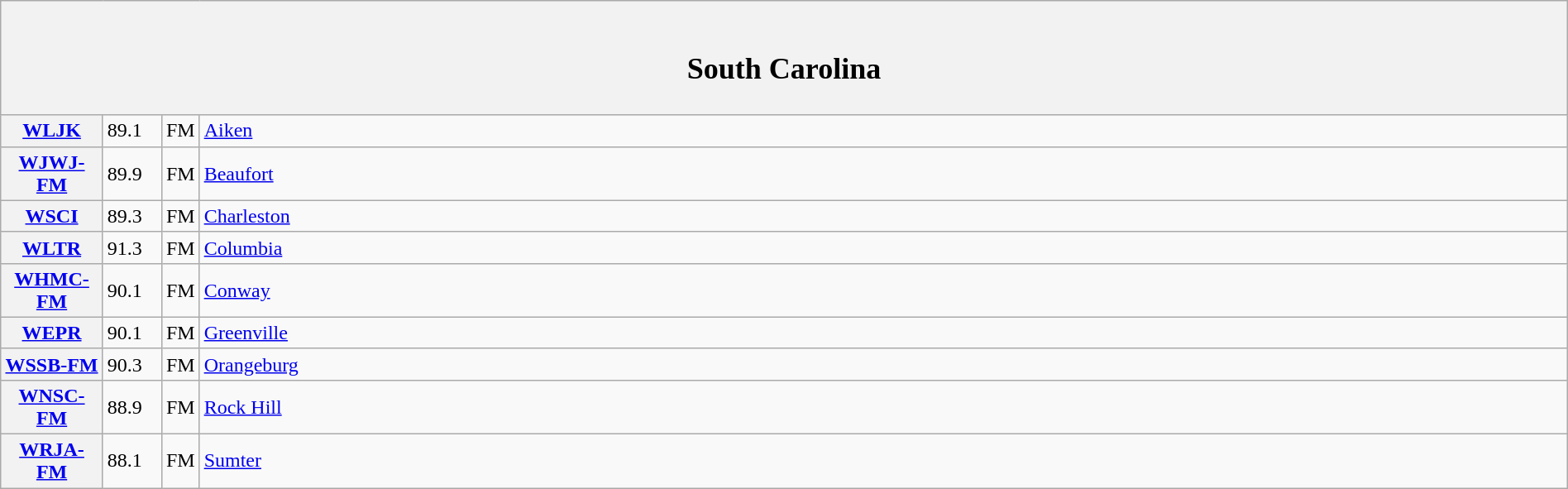<table class="wikitable mw-collapsible" style="width:100%">
<tr>
<th scope="col" colspan="4"><br><h2>South Carolina</h2></th>
</tr>
<tr>
<th scope="row" style="width: 75px;"><a href='#'>WLJK</a></th>
<td style="width: 40px;">89.1</td>
<td style="width: 21px;">FM</td>
<td><a href='#'>Aiken</a></td>
</tr>
<tr>
<th scope="row"><a href='#'>WJWJ-FM</a></th>
<td>89.9</td>
<td>FM</td>
<td><a href='#'>Beaufort</a></td>
</tr>
<tr>
<th scope="row"><a href='#'>WSCI</a></th>
<td>89.3</td>
<td>FM</td>
<td><a href='#'>Charleston</a></td>
</tr>
<tr>
<th scope="row"><a href='#'>WLTR</a></th>
<td>91.3</td>
<td>FM</td>
<td><a href='#'>Columbia</a></td>
</tr>
<tr>
<th scope="row"><a href='#'>WHMC-FM</a></th>
<td>90.1</td>
<td>FM</td>
<td><a href='#'>Conway</a></td>
</tr>
<tr>
<th scope="row"><a href='#'>WEPR</a></th>
<td>90.1</td>
<td>FM</td>
<td><a href='#'>Greenville</a></td>
</tr>
<tr>
<th scope="row"><a href='#'>WSSB-FM</a></th>
<td>90.3</td>
<td>FM</td>
<td><a href='#'>Orangeburg</a></td>
</tr>
<tr>
<th scope="row"><a href='#'>WNSC-FM</a></th>
<td>88.9</td>
<td>FM</td>
<td><a href='#'>Rock Hill</a></td>
</tr>
<tr>
<th scope="row"><a href='#'>WRJA-FM</a></th>
<td>88.1</td>
<td>FM</td>
<td><a href='#'>Sumter</a></td>
</tr>
</table>
